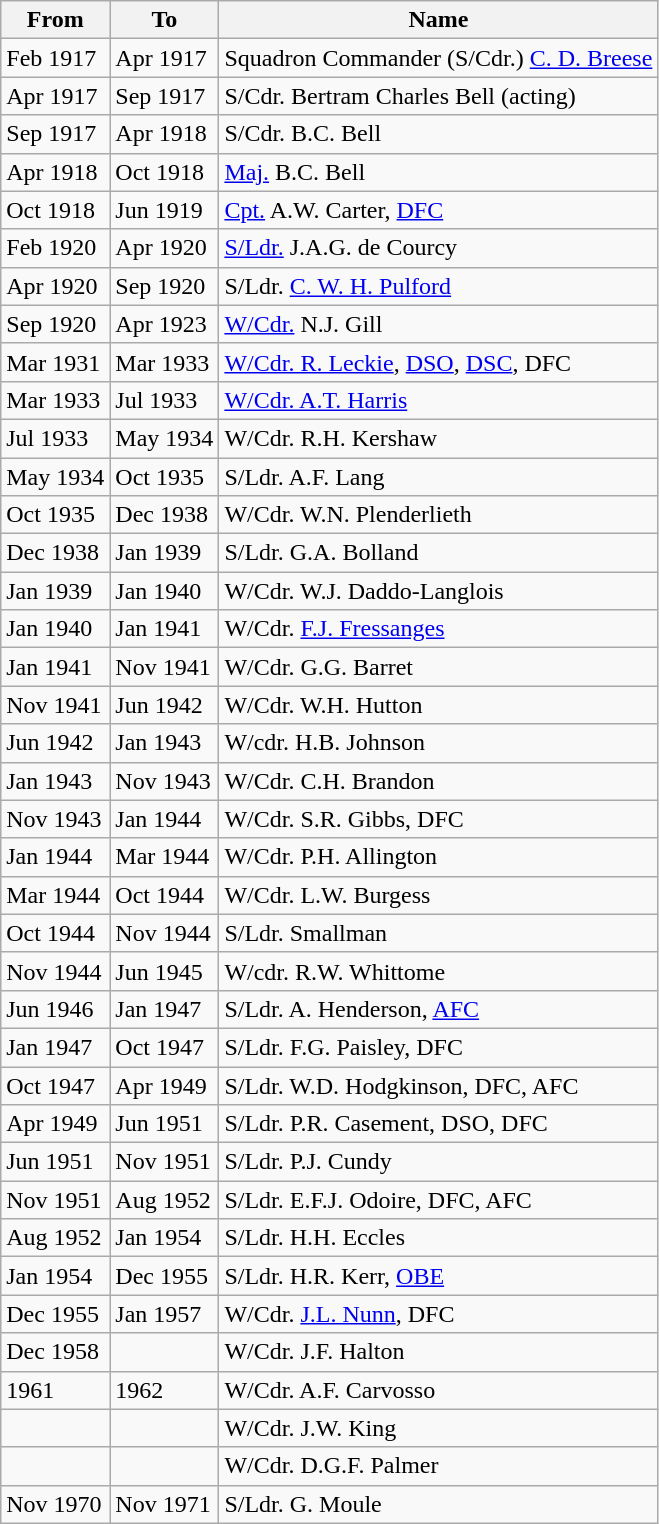<table class="wikitable">
<tr>
<th>From</th>
<th>To</th>
<th>Name</th>
</tr>
<tr>
<td>Feb 1917</td>
<td>Apr 1917</td>
<td>Squadron Commander (S/Cdr.) <a href='#'>C. D. Breese</a></td>
</tr>
<tr>
<td>Apr 1917</td>
<td>Sep 1917</td>
<td>S/Cdr. Bertram Charles Bell (acting)</td>
</tr>
<tr>
<td>Sep 1917</td>
<td>Apr 1918</td>
<td>S/Cdr. B.C. Bell</td>
</tr>
<tr>
<td>Apr 1918</td>
<td>Oct 1918</td>
<td><a href='#'>Maj.</a> B.C. Bell</td>
</tr>
<tr>
<td>Oct 1918</td>
<td>Jun 1919</td>
<td><a href='#'>Cpt.</a> A.W. Carter, <a href='#'>DFC</a></td>
</tr>
<tr>
<td>Feb 1920</td>
<td>Apr 1920</td>
<td><a href='#'>S/Ldr.</a> J.A.G. de Courcy</td>
</tr>
<tr>
<td>Apr 1920</td>
<td>Sep 1920</td>
<td>S/Ldr. <a href='#'>C. W. H. Pulford</a></td>
</tr>
<tr>
<td>Sep 1920</td>
<td>Apr 1923</td>
<td><a href='#'>W/Cdr.</a> N.J. Gill</td>
</tr>
<tr>
<td>Mar 1931</td>
<td>Mar 1933</td>
<td><a href='#'>W/Cdr. R. Leckie</a>, <a href='#'>DSO</a>, <a href='#'>DSC</a>, DFC</td>
</tr>
<tr>
<td>Mar 1933</td>
<td>Jul 1933</td>
<td><a href='#'>W/Cdr. A.T. Harris</a></td>
</tr>
<tr>
<td>Jul 1933</td>
<td>May 1934</td>
<td>W/Cdr. R.H. Kershaw</td>
</tr>
<tr>
<td>May 1934</td>
<td>Oct 1935</td>
<td>S/Ldr. A.F. Lang</td>
</tr>
<tr>
<td>Oct 1935</td>
<td>Dec 1938</td>
<td>W/Cdr. W.N. Plenderlieth</td>
</tr>
<tr>
<td>Dec 1938</td>
<td>Jan 1939</td>
<td>S/Ldr. G.A. Bolland</td>
</tr>
<tr>
<td>Jan 1939</td>
<td>Jan 1940</td>
<td>W/Cdr. W.J. Daddo-Langlois</td>
</tr>
<tr>
<td>Jan 1940</td>
<td>Jan 1941</td>
<td>W/Cdr. <a href='#'>F.J. Fressanges</a></td>
</tr>
<tr>
<td>Jan 1941</td>
<td>Nov 1941</td>
<td>W/Cdr. G.G. Barret</td>
</tr>
<tr>
<td>Nov 1941</td>
<td>Jun 1942</td>
<td>W/Cdr. W.H. Hutton</td>
</tr>
<tr>
<td>Jun 1942</td>
<td>Jan 1943</td>
<td>W/cdr. H.B. Johnson</td>
</tr>
<tr>
<td>Jan 1943</td>
<td>Nov 1943</td>
<td>W/Cdr. C.H. Brandon</td>
</tr>
<tr>
<td>Nov 1943</td>
<td>Jan 1944</td>
<td>W/Cdr. S.R. Gibbs, DFC</td>
</tr>
<tr>
<td>Jan 1944</td>
<td>Mar 1944</td>
<td>W/Cdr. P.H. Allington</td>
</tr>
<tr>
<td>Mar 1944</td>
<td>Oct 1944</td>
<td>W/Cdr. L.W. Burgess</td>
</tr>
<tr>
<td>Oct 1944</td>
<td>Nov 1944</td>
<td>S/Ldr. Smallman</td>
</tr>
<tr>
<td>Nov 1944</td>
<td>Jun 1945</td>
<td>W/cdr. R.W. Whittome</td>
</tr>
<tr>
<td>Jun 1946</td>
<td>Jan 1947</td>
<td>S/Ldr. A. Henderson, <a href='#'>AFC</a></td>
</tr>
<tr>
<td>Jan 1947</td>
<td>Oct 1947</td>
<td>S/Ldr. F.G. Paisley, DFC</td>
</tr>
<tr>
<td>Oct 1947</td>
<td>Apr 1949</td>
<td>S/Ldr. W.D. Hodgkinson, DFC, AFC</td>
</tr>
<tr>
<td>Apr 1949</td>
<td>Jun 1951</td>
<td>S/Ldr. P.R. Casement, DSO, DFC</td>
</tr>
<tr>
<td>Jun 1951</td>
<td>Nov 1951</td>
<td>S/Ldr. P.J. Cundy</td>
</tr>
<tr>
<td>Nov 1951</td>
<td>Aug 1952</td>
<td>S/Ldr. E.F.J. Odoire, DFC, AFC</td>
</tr>
<tr>
<td>Aug 1952</td>
<td>Jan 1954</td>
<td>S/Ldr. H.H. Eccles</td>
</tr>
<tr>
<td>Jan 1954</td>
<td>Dec 1955</td>
<td>S/Ldr. H.R. Kerr, <a href='#'>OBE</a></td>
</tr>
<tr>
<td>Dec 1955</td>
<td>Jan 1957</td>
<td>W/Cdr. <a href='#'>J.L. Nunn</a>, DFC</td>
</tr>
<tr>
<td>Dec 1958</td>
<td></td>
<td>W/Cdr. J.F. Halton</td>
</tr>
<tr>
<td>1961</td>
<td>1962</td>
<td>W/Cdr.  A.F. Carvosso</td>
</tr>
<tr>
<td></td>
<td></td>
<td>W/Cdr. J.W. King</td>
</tr>
<tr>
<td></td>
<td></td>
<td>W/Cdr. D.G.F. Palmer</td>
</tr>
<tr>
<td>Nov 1970</td>
<td>Nov 1971</td>
<td>S/Ldr. G. Moule</td>
</tr>
</table>
